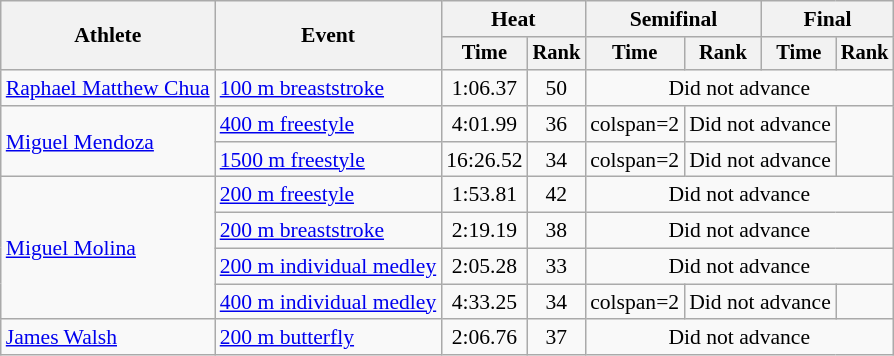<table class=wikitable style="font-size:90%">
<tr>
<th rowspan="2">Athlete</th>
<th rowspan="2">Event</th>
<th colspan="2">Heat</th>
<th colspan="2">Semifinal</th>
<th colspan="2">Final</th>
</tr>
<tr style="font-size:95%">
<th>Time</th>
<th>Rank</th>
<th>Time</th>
<th>Rank</th>
<th>Time</th>
<th>Rank</th>
</tr>
<tr align=center>
<td align=left><a href='#'>Raphael Matthew Chua</a></td>
<td align=left><a href='#'>100 m breaststroke</a></td>
<td>1:06.37</td>
<td>50</td>
<td colspan=4>Did not advance</td>
</tr>
<tr align=center>
<td align=left rowspan=2><a href='#'>Miguel Mendoza</a></td>
<td align=left><a href='#'>400 m freestyle</a></td>
<td>4:01.99</td>
<td>36</td>
<td>colspan=2 </td>
<td colspan=2>Did not advance</td>
</tr>
<tr align=center>
<td align=left><a href='#'>1500 m freestyle</a></td>
<td>16:26.52</td>
<td>34</td>
<td>colspan=2 </td>
<td colspan=2>Did not advance</td>
</tr>
<tr align=center>
<td align=left rowspan=4><a href='#'>Miguel Molina</a></td>
<td align=left><a href='#'>200 m freestyle</a></td>
<td>1:53.81</td>
<td>42</td>
<td colspan=4>Did not advance</td>
</tr>
<tr align=center>
<td align=left><a href='#'>200 m breaststroke</a></td>
<td>2:19.19</td>
<td>38</td>
<td colspan=4>Did not advance</td>
</tr>
<tr align=center>
<td align=left><a href='#'>200 m individual medley</a></td>
<td>2:05.28</td>
<td>33</td>
<td colspan=4>Did not advance</td>
</tr>
<tr align=center>
<td align=left><a href='#'>400 m individual medley</a></td>
<td>4:33.25</td>
<td>34</td>
<td>colspan=2 </td>
<td colspan=2>Did not advance</td>
</tr>
<tr align=center>
<td align=left><a href='#'>James Walsh</a></td>
<td align=left><a href='#'>200 m butterfly</a></td>
<td>2:06.76</td>
<td>37</td>
<td colspan=4>Did not advance</td>
</tr>
</table>
